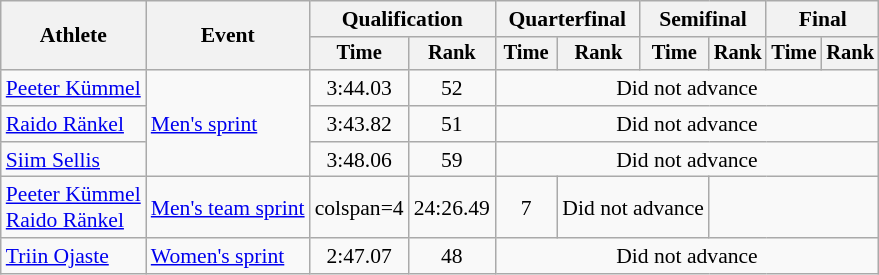<table class="wikitable" style="font-size:90%">
<tr>
<th rowspan="2">Athlete</th>
<th rowspan="2">Event</th>
<th colspan="2">Qualification</th>
<th colspan="2">Quarterfinal</th>
<th colspan="2">Semifinal</th>
<th colspan="2">Final</th>
</tr>
<tr style="font-size:95%">
<th>Time</th>
<th>Rank</th>
<th>Time</th>
<th>Rank</th>
<th>Time</th>
<th>Rank</th>
<th>Time</th>
<th>Rank</th>
</tr>
<tr align=center>
<td align=left><a href='#'>Peeter Kümmel</a></td>
<td align=left rowspan=3><a href='#'>Men's sprint</a></td>
<td>3:44.03</td>
<td>52</td>
<td colspan=6>Did not advance</td>
</tr>
<tr align=center>
<td align=left><a href='#'>Raido Ränkel</a></td>
<td>3:43.82</td>
<td>51</td>
<td colspan=6>Did not advance</td>
</tr>
<tr align=center>
<td align=left><a href='#'>Siim Sellis</a></td>
<td>3:48.06</td>
<td>59</td>
<td colspan=6>Did not advance</td>
</tr>
<tr align=center>
<td align=left><a href='#'>Peeter Kümmel</a><br><a href='#'>Raido Ränkel</a></td>
<td align=left><a href='#'>Men's team sprint</a></td>
<td>colspan=4 </td>
<td>24:26.49</td>
<td>7</td>
<td colspan=2>Did not advance</td>
</tr>
<tr align=center>
<td align=left><a href='#'>Triin Ojaste</a></td>
<td align=left><a href='#'>Women's sprint</a></td>
<td>2:47.07</td>
<td>48</td>
<td colspan=6>Did not advance</td>
</tr>
</table>
